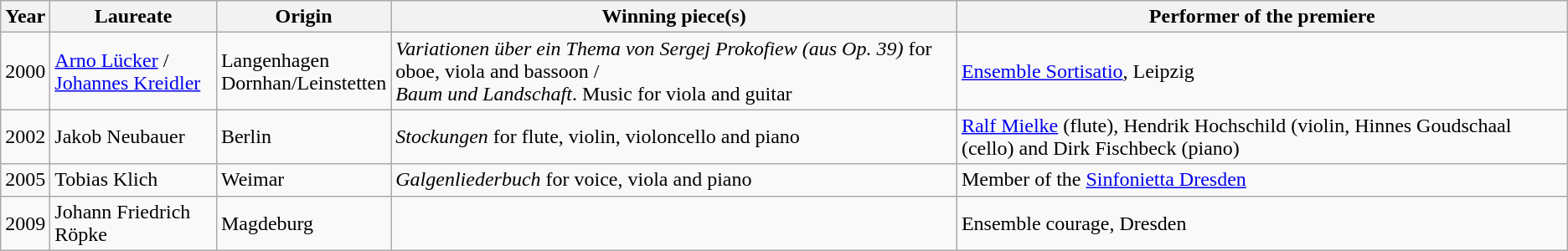<table class="wikitable sortable centered zebra">
<tr>
<th>Year</th>
<th>Laureate</th>
<th>Origin</th>
<th>Winning piece(s)</th>
<th>Performer of the premiere</th>
</tr>
<tr>
<td>2000</td>
<td><a href='#'>Arno Lücker</a> /<br> <a href='#'>Johannes Kreidler</a></td>
<td>Langenhagen<br> Dornhan/Leinstetten</td>
<td><em>Variationen über ein Thema von Sergej Prokofiew (aus Op. 39)</em> for oboe, viola and bassoon /<br> <em>Baum und Landschaft</em>. Music for viola and guitar</td>
<td><a href='#'>Ensemble Sortisatio</a>, Leipzig</td>
</tr>
<tr>
<td>2002</td>
<td>Jakob Neubauer</td>
<td>Berlin</td>
<td><em>Stockungen</em> for flute, violin, violoncello and piano</td>
<td><a href='#'>Ralf Mielke</a> (flute), Hendrik Hochschild (violin, Hinnes Goudschaal (cello) and Dirk Fischbeck (piano)</td>
</tr>
<tr>
<td>2005</td>
<td>Tobias Klich</td>
<td>Weimar</td>
<td><em>Galgenliederbuch</em> for voice, viola and piano</td>
<td>Member of the <a href='#'>Sinfonietta Dresden</a></td>
</tr>
<tr>
<td>2009</td>
<td>Johann Friedrich Röpke</td>
<td>Magdeburg</td>
<td></td>
<td>Ensemble courage, Dresden</td>
</tr>
</table>
